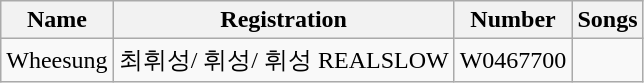<table class="wikitable" style="text-align:left">
<tr>
<th>Name</th>
<th>Registration</th>
<th>Number</th>
<th>Songs</th>
</tr>
<tr>
<td>Wheesung</td>
<td>최휘성/ 휘성/ 휘성 REALSLOW</td>
<td>W0467700</td>
<td></td>
</tr>
</table>
